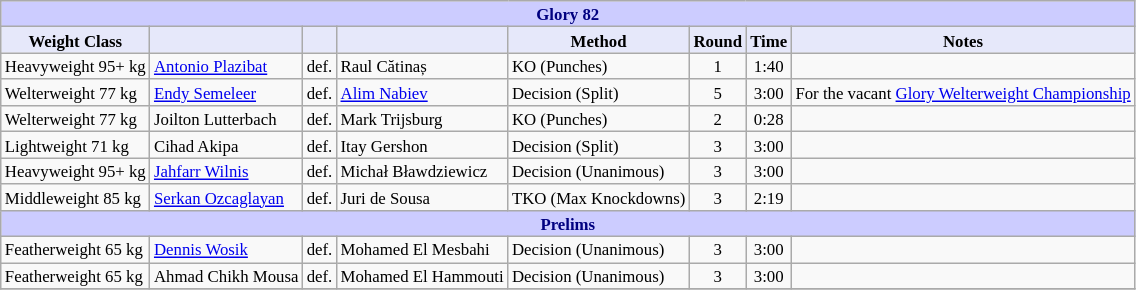<table class="wikitable" style="font-size: 70%;">
<tr>
<th colspan="8" style="background-color: #ccf; color: #000080; text-align: center;"><strong>Glory 82</strong></th>
</tr>
<tr>
<th colspan="1" style="background-color: #E6E8FA; color: #000000; text-align: center;">Weight Class</th>
<th colspan="1" style="background-color: #E6E8FA; color: #000000; text-align: center;"></th>
<th colspan="1" style="background-color: #E6E8FA; color: #000000; text-align: center;"></th>
<th colspan="1" style="background-color: #E6E8FA; color: #000000; text-align: center;"></th>
<th colspan="1" style="background-color: #E6E8FA; color: #000000; text-align: center;">Method</th>
<th colspan="1" style="background-color: #E6E8FA; color: #000000; text-align: center;">Round</th>
<th colspan="1" style="background-color: #E6E8FA; color: #000000; text-align: center;">Time</th>
<th colspan="1" style="background-color: #E6E8FA; color: #000000; text-align: center;">Notes</th>
</tr>
<tr>
<td>Heavyweight 95+ kg</td>
<td> <a href='#'>Antonio Plazibat</a></td>
<td align=center>def.</td>
<td> Raul Cătinaș</td>
<td>KO (Punches)</td>
<td align=center>1</td>
<td align=center>1:40</td>
<td></td>
</tr>
<tr>
<td>Welterweight 77 kg</td>
<td> <a href='#'>Endy Semeleer</a></td>
<td align=center>def.</td>
<td> <a href='#'>Alim Nabiev</a></td>
<td>Decision (Split)</td>
<td align=center>5</td>
<td align=center>3:00</td>
<td>For the vacant <a href='#'>Glory Welterweight Championship</a></td>
</tr>
<tr>
<td>Welterweight 77 kg</td>
<td> Joilton Lutterbach</td>
<td align=center>def.</td>
<td> Mark Trijsburg</td>
<td>KO (Punches)</td>
<td align=center>2</td>
<td align=center>0:28</td>
<td></td>
</tr>
<tr>
<td>Lightweight 71 kg</td>
<td> Cihad Akipa</td>
<td align=center>def.</td>
<td> Itay Gershon</td>
<td>Decision (Split)</td>
<td align=center>3</td>
<td align=center>3:00</td>
<td></td>
</tr>
<tr>
<td>Heavyweight 95+ kg</td>
<td> <a href='#'>Jahfarr Wilnis</a></td>
<td align=center>def.</td>
<td> Michał Bławdziewicz</td>
<td>Decision (Unanimous)</td>
<td align=center>3</td>
<td align=center>3:00</td>
<td></td>
</tr>
<tr>
<td>Middleweight 85 kg</td>
<td> <a href='#'>Serkan Ozcaglayan</a></td>
<td align=center>def.</td>
<td> Juri de Sousa</td>
<td>TKO (Max Knockdowns)</td>
<td align=center>3</td>
<td align=center>2:19</td>
<td></td>
</tr>
<tr>
<th colspan="8" style="background-color: #ccf; color: #000080; text-align: center;"><strong>Prelims</strong></th>
</tr>
<tr>
<td>Featherweight 65 kg</td>
<td> <a href='#'>Dennis Wosik</a></td>
<td align=center>def.</td>
<td> Mohamed El Mesbahi</td>
<td>Decision (Unanimous)</td>
<td align=center>3</td>
<td align=center>3:00</td>
<td></td>
</tr>
<tr>
<td>Featherweight 65 kg</td>
<td> Ahmad Chikh Mousa</td>
<td align=center>def.</td>
<td> Mohamed El Hammouti</td>
<td>Decision (Unanimous)</td>
<td align=center>3</td>
<td align=center>3:00</td>
<td></td>
</tr>
<tr>
</tr>
</table>
